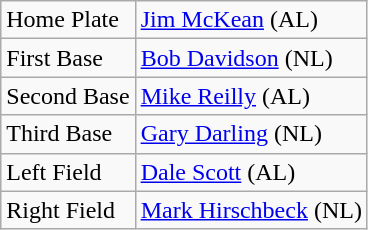<table class="wikitable">
<tr>
<td>Home Plate</td>
<td><a href='#'>Jim McKean</a> (AL)</td>
</tr>
<tr>
<td>First Base</td>
<td><a href='#'>Bob Davidson</a> (NL)</td>
</tr>
<tr>
<td>Second Base</td>
<td><a href='#'>Mike Reilly</a> (AL)</td>
</tr>
<tr>
<td>Third Base</td>
<td><a href='#'>Gary Darling</a> (NL)</td>
</tr>
<tr>
<td>Left Field</td>
<td><a href='#'>Dale Scott</a> (AL)</td>
</tr>
<tr>
<td>Right Field</td>
<td><a href='#'>Mark Hirschbeck</a> (NL)</td>
</tr>
</table>
